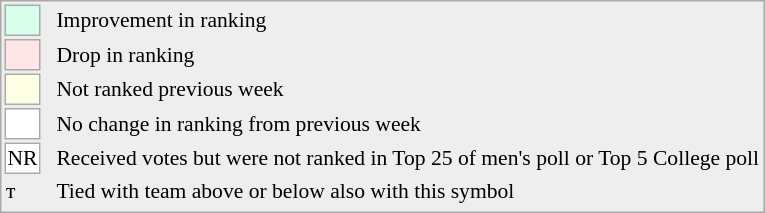<table style="font-size:90%; border:1px solid #aaa; white-space:nowrap; background:#eee;">
<tr>
<td style="background:#d8ffeb; width:20px; border:1px solid #aaa;"> </td>
<td rowspan=6> </td>
<td>Improvement in ranking</td>
</tr>
<tr>
<td style="background:#ffe6e6; width:20px; border:1px solid #aaa;"> </td>
<td>Drop in ranking</td>
</tr>
<tr>
<td style="background:#ffffe6; width:20px; border:1px solid #aaa;"> </td>
<td>Not ranked previous week</td>
</tr>
<tr>
<td style="background:#fff; width:20px; border:1px solid #aaa;"> </td>
<td>No change in ranking from previous week</td>
</tr>
<tr>
<td style="text-align:center; width:20px; border:1px solid #aaa; background:white;">NR</td>
<td>Received votes but were not ranked in Top 25 of men's poll or Top 5 College poll</td>
</tr>
<tr>
<td>т</td>
<td>Tied with team above or below also with this symbol</td>
</tr>
<tr>
</tr>
</table>
